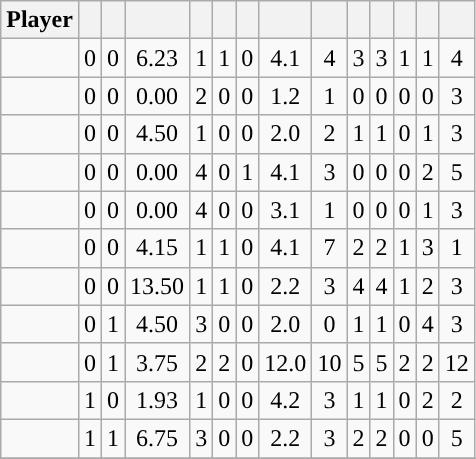<table class="wikitable sortable" style="text-align:center;">
<tr>
<th>Player</th>
<th></th>
<th></th>
<th></th>
<th></th>
<th></th>
<th></th>
<th></th>
<th></th>
<th></th>
<th></th>
<th></th>
<th></th>
<th></th>
</tr>
<tr>
<td align=left></td>
<td>0</td>
<td>0</td>
<td>6.23</td>
<td>1</td>
<td>1</td>
<td>0</td>
<td>4.1</td>
<td>4</td>
<td>3</td>
<td>3</td>
<td>1</td>
<td>1</td>
<td>4</td>
</tr>
<tr>
<td align=left></td>
<td>0</td>
<td>0</td>
<td>0.00</td>
<td>2</td>
<td>0</td>
<td>0</td>
<td>1.2</td>
<td>1</td>
<td>0</td>
<td>0</td>
<td>0</td>
<td>0</td>
<td>3</td>
</tr>
<tr>
<td align=left></td>
<td>0</td>
<td>0</td>
<td>4.50</td>
<td>1</td>
<td>0</td>
<td>0</td>
<td>2.0</td>
<td>2</td>
<td>1</td>
<td>1</td>
<td>0</td>
<td>1</td>
<td>3</td>
</tr>
<tr>
<td align=left></td>
<td>0</td>
<td>0</td>
<td>0.00</td>
<td>4</td>
<td>0</td>
<td>1</td>
<td>4.1</td>
<td>3</td>
<td>0</td>
<td>0</td>
<td>0</td>
<td>2</td>
<td>5</td>
</tr>
<tr>
<td align=left></td>
<td>0</td>
<td>0</td>
<td>0.00</td>
<td>4</td>
<td>0</td>
<td>0</td>
<td>3.1</td>
<td>1</td>
<td>0</td>
<td>0</td>
<td>0</td>
<td>1</td>
<td>3</td>
</tr>
<tr>
<td align=left></td>
<td>0</td>
<td>0</td>
<td>4.15</td>
<td>1</td>
<td>1</td>
<td>0</td>
<td>4.1</td>
<td>7</td>
<td>2</td>
<td>2</td>
<td>1</td>
<td>3</td>
<td>1</td>
</tr>
<tr>
<td align=left></td>
<td>0</td>
<td>0</td>
<td>13.50</td>
<td>1</td>
<td>1</td>
<td>0</td>
<td>2.2</td>
<td>3</td>
<td>4</td>
<td>4</td>
<td>1</td>
<td>2</td>
<td>3</td>
</tr>
<tr>
<td align=left></td>
<td>0</td>
<td>1</td>
<td>4.50</td>
<td>3</td>
<td>0</td>
<td>0</td>
<td>2.0</td>
<td>0</td>
<td>1</td>
<td>1</td>
<td>0</td>
<td>4</td>
<td>3</td>
</tr>
<tr>
<td align=left></td>
<td>0</td>
<td>1</td>
<td>3.75</td>
<td>2</td>
<td>2</td>
<td>0</td>
<td>12.0</td>
<td>10</td>
<td>5</td>
<td>5</td>
<td>2</td>
<td>2</td>
<td>12</td>
</tr>
<tr>
<td align=left></td>
<td>1</td>
<td>0</td>
<td>1.93</td>
<td>1</td>
<td>0</td>
<td>0</td>
<td>4.2</td>
<td>3</td>
<td>1</td>
<td>1</td>
<td>0</td>
<td>2</td>
<td>2</td>
</tr>
<tr>
<td align=left></td>
<td>1</td>
<td>1</td>
<td>6.75</td>
<td>3</td>
<td>0</td>
<td>0</td>
<td>2.2</td>
<td>3</td>
<td>2</td>
<td>2</td>
<td>0</td>
<td>0</td>
<td>5</td>
</tr>
<tr class=="sortbottom">
</tr>
</table>
